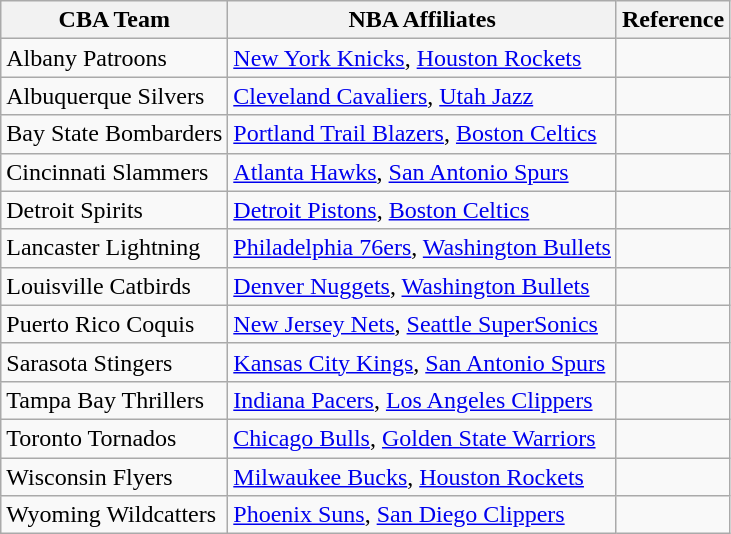<table class="wikitable">
<tr>
<th>CBA Team</th>
<th>NBA Affiliates</th>
<th>Reference</th>
</tr>
<tr>
<td>Albany Patroons</td>
<td><a href='#'>New York Knicks</a>, <a href='#'>Houston Rockets</a></td>
<td></td>
</tr>
<tr>
<td>Albuquerque Silvers</td>
<td><a href='#'>Cleveland Cavaliers</a>, <a href='#'>Utah Jazz</a></td>
<td></td>
</tr>
<tr>
<td>Bay State Bombarders</td>
<td><a href='#'>Portland Trail Blazers</a>, <a href='#'>Boston Celtics</a></td>
<td></td>
</tr>
<tr>
<td>Cincinnati Slammers</td>
<td><a href='#'>Atlanta Hawks</a>, <a href='#'>San Antonio Spurs</a></td>
<td></td>
</tr>
<tr>
<td>Detroit Spirits</td>
<td><a href='#'>Detroit Pistons</a>, <a href='#'>Boston Celtics</a></td>
<td></td>
</tr>
<tr>
<td>Lancaster Lightning</td>
<td><a href='#'>Philadelphia 76ers</a>, <a href='#'>Washington Bullets</a></td>
<td></td>
</tr>
<tr>
<td>Louisville Catbirds</td>
<td><a href='#'>Denver Nuggets</a>, <a href='#'>Washington Bullets</a></td>
<td></td>
</tr>
<tr>
<td>Puerto Rico Coquis</td>
<td><a href='#'>New Jersey Nets</a>, <a href='#'>Seattle SuperSonics</a></td>
<td></td>
</tr>
<tr>
<td>Sarasota Stingers</td>
<td><a href='#'>Kansas City Kings</a>, <a href='#'>San Antonio Spurs</a></td>
<td></td>
</tr>
<tr>
<td>Tampa Bay Thrillers</td>
<td><a href='#'>Indiana Pacers</a>, <a href='#'>Los Angeles Clippers</a></td>
<td></td>
</tr>
<tr>
<td>Toronto Tornados</td>
<td><a href='#'>Chicago Bulls</a>, <a href='#'>Golden State Warriors</a></td>
<td></td>
</tr>
<tr>
<td>Wisconsin Flyers</td>
<td><a href='#'>Milwaukee Bucks</a>, <a href='#'>Houston Rockets</a></td>
<td></td>
</tr>
<tr>
<td>Wyoming Wildcatters</td>
<td><a href='#'>Phoenix Suns</a>, <a href='#'>San Diego Clippers</a></td>
<td></td>
</tr>
</table>
